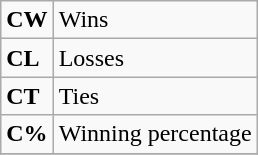<table class="wikitable">
<tr>
<td><strong>CW</strong></td>
<td>Wins</td>
</tr>
<tr>
<td><strong>CL</strong></td>
<td>Losses</td>
</tr>
<tr>
<td><strong>CT</strong></td>
<td>Ties</td>
</tr>
<tr>
<td><strong>C%</strong></td>
<td>Winning percentage</td>
</tr>
<tr>
</tr>
</table>
